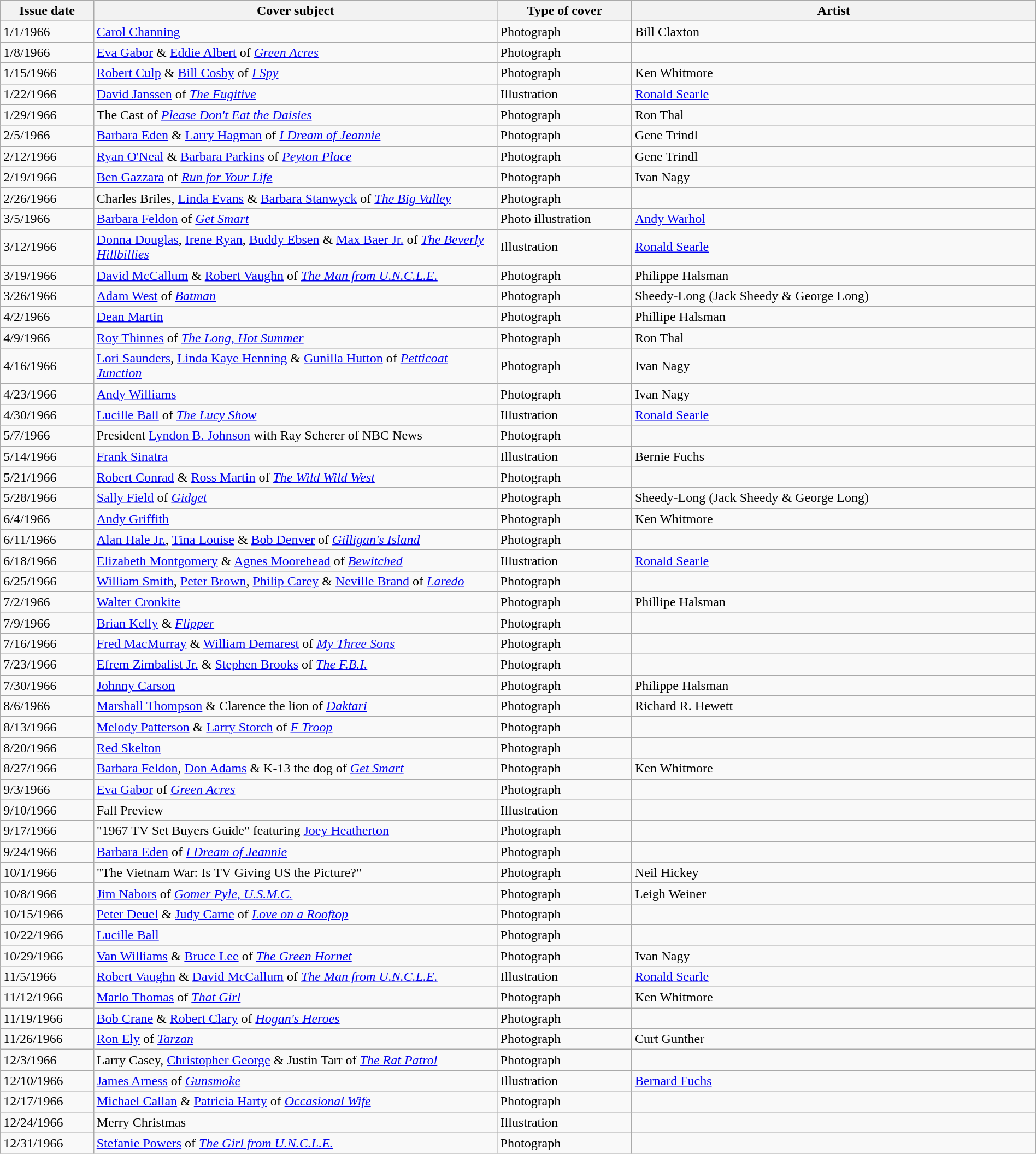<table class="wikitable sortable" width=100% style="font-size:100%;">
<tr>
<th width=9%>Issue date</th>
<th width=39%>Cover subject</th>
<th width=13%>Type of cover</th>
<th width=39%>Artist</th>
</tr>
<tr>
<td>1/1/1966</td>
<td><a href='#'>Carol Channing</a></td>
<td>Photograph</td>
<td>Bill Claxton</td>
</tr>
<tr>
<td>1/8/1966</td>
<td><a href='#'>Eva Gabor</a> & <a href='#'>Eddie Albert</a> of <em><a href='#'>Green Acres</a></em></td>
<td>Photograph</td>
<td></td>
</tr>
<tr>
<td>1/15/1966</td>
<td><a href='#'>Robert Culp</a> & <a href='#'>Bill Cosby</a> of <em><a href='#'>I Spy</a></em></td>
<td>Photograph</td>
<td>Ken Whitmore</td>
</tr>
<tr>
<td>1/22/1966</td>
<td><a href='#'>David Janssen</a> of <em><a href='#'>The Fugitive</a></em></td>
<td>Illustration</td>
<td><a href='#'>Ronald Searle</a></td>
</tr>
<tr>
<td>1/29/1966</td>
<td>The Cast of <em><a href='#'>Please Don't Eat the Daisies</a></em></td>
<td>Photograph</td>
<td>Ron Thal</td>
</tr>
<tr>
<td>2/5/1966</td>
<td><a href='#'>Barbara Eden</a> & <a href='#'>Larry Hagman</a> of <em><a href='#'>I Dream of Jeannie</a></em></td>
<td>Photograph</td>
<td>Gene Trindl</td>
</tr>
<tr>
<td>2/12/1966</td>
<td><a href='#'>Ryan O'Neal</a> & <a href='#'>Barbara Parkins</a> of <em><a href='#'>Peyton Place</a></em></td>
<td>Photograph</td>
<td>Gene Trindl</td>
</tr>
<tr>
<td>2/19/1966</td>
<td><a href='#'>Ben Gazzara</a> of <em><a href='#'>Run for Your Life</a></em></td>
<td>Photograph</td>
<td>Ivan Nagy</td>
</tr>
<tr>
<td>2/26/1966</td>
<td>Charles Briles, <a href='#'>Linda Evans</a> & <a href='#'>Barbara Stanwyck</a> of <em><a href='#'>The Big Valley</a></em></td>
<td>Photograph</td>
<td></td>
</tr>
<tr>
<td>3/5/1966</td>
<td><a href='#'>Barbara Feldon</a> of <em><a href='#'>Get Smart</a></em></td>
<td>Photo illustration</td>
<td><a href='#'>Andy Warhol</a></td>
</tr>
<tr>
<td>3/12/1966</td>
<td><a href='#'>Donna Douglas</a>, <a href='#'>Irene Ryan</a>, <a href='#'>Buddy Ebsen</a> & <a href='#'>Max Baer Jr.</a> of <em><a href='#'>The Beverly Hillbillies</a></em></td>
<td>Illustration</td>
<td><a href='#'>Ronald Searle</a></td>
</tr>
<tr>
<td>3/19/1966</td>
<td><a href='#'>David McCallum</a> & <a href='#'>Robert Vaughn</a> of <em><a href='#'>The Man from U.N.C.L.E.</a></em></td>
<td>Photograph</td>
<td>Philippe Halsman</td>
</tr>
<tr>
<td>3/26/1966</td>
<td><a href='#'>Adam West</a> of <em><a href='#'>Batman</a></em></td>
<td>Photograph</td>
<td>Sheedy-Long (Jack Sheedy & George Long)</td>
</tr>
<tr>
<td>4/2/1966</td>
<td><a href='#'>Dean Martin</a></td>
<td>Photograph</td>
<td>Phillipe Halsman</td>
</tr>
<tr>
<td>4/9/1966</td>
<td><a href='#'>Roy Thinnes</a> of <em><a href='#'>The Long, Hot Summer</a></em></td>
<td>Photograph</td>
<td>Ron Thal</td>
</tr>
<tr>
<td>4/16/1966</td>
<td><a href='#'>Lori Saunders</a>, <a href='#'>Linda Kaye Henning</a> & <a href='#'>Gunilla Hutton</a> of <em><a href='#'>Petticoat Junction</a></em></td>
<td>Photograph</td>
<td>Ivan Nagy</td>
</tr>
<tr>
<td>4/23/1966</td>
<td><a href='#'>Andy Williams</a></td>
<td>Photograph</td>
<td>Ivan Nagy</td>
</tr>
<tr>
<td>4/30/1966</td>
<td><a href='#'>Lucille Ball</a> of <em><a href='#'>The Lucy Show</a></em></td>
<td>Illustration</td>
<td><a href='#'>Ronald Searle</a></td>
</tr>
<tr>
<td>5/7/1966</td>
<td>President <a href='#'>Lyndon B. Johnson</a> with Ray Scherer of NBC News</td>
<td>Photograph</td>
<td></td>
</tr>
<tr>
<td>5/14/1966</td>
<td><a href='#'>Frank Sinatra</a></td>
<td>Illustration</td>
<td>Bernie Fuchs</td>
</tr>
<tr>
<td>5/21/1966</td>
<td><a href='#'>Robert Conrad</a> & <a href='#'>Ross Martin</a> of <em><a href='#'>The Wild Wild West</a></em></td>
<td>Photograph</td>
<td></td>
</tr>
<tr>
<td>5/28/1966</td>
<td><a href='#'>Sally Field</a> of <em><a href='#'>Gidget</a></em></td>
<td>Photograph</td>
<td>Sheedy-Long (Jack Sheedy & George Long)</td>
</tr>
<tr>
<td>6/4/1966</td>
<td><a href='#'>Andy Griffith</a></td>
<td>Photograph</td>
<td>Ken Whitmore</td>
</tr>
<tr>
<td>6/11/1966</td>
<td><a href='#'>Alan Hale Jr.</a>, <a href='#'>Tina Louise</a> & <a href='#'>Bob Denver</a> of <em><a href='#'>Gilligan's Island</a></em></td>
<td>Photograph</td>
<td></td>
</tr>
<tr>
<td>6/18/1966</td>
<td><a href='#'>Elizabeth Montgomery</a> & <a href='#'>Agnes Moorehead</a> of <em><a href='#'>Bewitched</a></em></td>
<td>Illustration</td>
<td><a href='#'>Ronald Searle</a></td>
</tr>
<tr>
<td>6/25/1966</td>
<td><a href='#'>William Smith</a>, <a href='#'>Peter Brown</a>, <a href='#'>Philip Carey</a> & <a href='#'>Neville Brand</a> of <em><a href='#'>Laredo</a></em></td>
<td>Photograph</td>
<td></td>
</tr>
<tr>
<td>7/2/1966</td>
<td><a href='#'>Walter Cronkite</a></td>
<td>Photograph</td>
<td>Phillipe Halsman</td>
</tr>
<tr>
<td>7/9/1966</td>
<td><a href='#'>Brian Kelly</a> & <em><a href='#'>Flipper</a></em></td>
<td>Photograph</td>
<td></td>
</tr>
<tr>
<td>7/16/1966</td>
<td><a href='#'>Fred MacMurray</a> & <a href='#'>William Demarest</a> of <em><a href='#'>My Three Sons</a></em></td>
<td>Photograph</td>
<td></td>
</tr>
<tr>
<td>7/23/1966</td>
<td><a href='#'>Efrem Zimbalist Jr.</a> & <a href='#'>Stephen Brooks</a> of <em><a href='#'>The F.B.I.</a></em></td>
<td>Photograph</td>
<td></td>
</tr>
<tr>
<td>7/30/1966</td>
<td><a href='#'>Johnny Carson</a></td>
<td>Photograph</td>
<td>Philippe Halsman</td>
</tr>
<tr>
<td>8/6/1966</td>
<td><a href='#'>Marshall Thompson</a> & Clarence the lion of <em><a href='#'>Daktari</a></em></td>
<td>Photograph</td>
<td>Richard R. Hewett</td>
</tr>
<tr>
<td>8/13/1966</td>
<td><a href='#'>Melody Patterson</a> & <a href='#'>Larry Storch</a> of <em><a href='#'>F Troop</a></em></td>
<td>Photograph</td>
<td></td>
</tr>
<tr>
<td>8/20/1966</td>
<td><a href='#'>Red Skelton</a></td>
<td>Photograph</td>
<td></td>
</tr>
<tr>
<td>8/27/1966</td>
<td><a href='#'>Barbara Feldon</a>, <a href='#'>Don Adams</a> & K-13 the dog of <em><a href='#'>Get Smart</a></em></td>
<td>Photograph</td>
<td>Ken Whitmore</td>
</tr>
<tr>
<td>9/3/1966</td>
<td><a href='#'>Eva Gabor</a> of <em><a href='#'>Green Acres</a></em></td>
<td>Photograph</td>
<td></td>
</tr>
<tr>
<td>9/10/1966</td>
<td>Fall Preview</td>
<td>Illustration</td>
<td></td>
</tr>
<tr>
<td>9/17/1966</td>
<td>"1967 TV Set Buyers Guide" featuring <a href='#'>Joey Heatherton</a></td>
<td>Photograph</td>
<td></td>
</tr>
<tr>
<td>9/24/1966</td>
<td><a href='#'>Barbara Eden</a> of <em><a href='#'>I Dream of Jeannie</a></em></td>
<td>Photograph</td>
<td></td>
</tr>
<tr>
<td>10/1/1966</td>
<td>"The Vietnam War: Is TV Giving US the Picture?"</td>
<td>Photograph</td>
<td>Neil Hickey</td>
</tr>
<tr>
<td>10/8/1966</td>
<td><a href='#'>Jim Nabors</a> of <em><a href='#'>Gomer Pyle, U.S.M.C.</a></em></td>
<td>Photograph</td>
<td>Leigh Weiner</td>
</tr>
<tr>
<td>10/15/1966</td>
<td><a href='#'>Peter Deuel</a> & <a href='#'>Judy Carne</a> of <em><a href='#'>Love on a Rooftop</a></em></td>
<td>Photograph</td>
<td></td>
</tr>
<tr>
<td>10/22/1966</td>
<td><a href='#'>Lucille Ball</a></td>
<td>Photograph</td>
<td></td>
</tr>
<tr>
<td>10/29/1966</td>
<td><a href='#'>Van Williams</a> & <a href='#'>Bruce Lee</a> of <em><a href='#'>The Green Hornet</a></em></td>
<td>Photograph</td>
<td>Ivan Nagy</td>
</tr>
<tr>
<td>11/5/1966</td>
<td><a href='#'>Robert Vaughn</a> & <a href='#'>David McCallum</a> of <em><a href='#'>The Man from U.N.C.L.E.</a></em></td>
<td>Illustration</td>
<td><a href='#'>Ronald Searle</a></td>
</tr>
<tr>
<td>11/12/1966</td>
<td><a href='#'>Marlo Thomas</a> of <em><a href='#'>That Girl</a></em></td>
<td>Photograph</td>
<td>Ken Whitmore</td>
</tr>
<tr>
<td>11/19/1966</td>
<td><a href='#'>Bob Crane</a> & <a href='#'>Robert Clary</a> of <em><a href='#'>Hogan's Heroes</a></em></td>
<td>Photograph</td>
<td></td>
</tr>
<tr>
<td>11/26/1966</td>
<td><a href='#'>Ron Ely</a> of <em><a href='#'>Tarzan</a></em></td>
<td>Photograph</td>
<td>Curt Gunther</td>
</tr>
<tr>
<td>12/3/1966</td>
<td>Larry Casey, <a href='#'>Christopher George</a> & Justin Tarr of <em><a href='#'>The Rat Patrol</a></em></td>
<td>Photograph</td>
<td></td>
</tr>
<tr>
<td>12/10/1966</td>
<td><a href='#'>James Arness</a> of <em><a href='#'>Gunsmoke</a></em></td>
<td>Illustration</td>
<td><a href='#'>Bernard Fuchs</a></td>
</tr>
<tr>
<td>12/17/1966</td>
<td><a href='#'>Michael Callan</a> & <a href='#'>Patricia Harty</a> of <em><a href='#'>Occasional Wife</a></em></td>
<td>Photograph</td>
<td></td>
</tr>
<tr>
<td>12/24/1966</td>
<td>Merry Christmas</td>
<td>Illustration</td>
<td></td>
</tr>
<tr>
<td>12/31/1966</td>
<td><a href='#'>Stefanie Powers</a> of <em><a href='#'>The Girl from U.N.C.L.E.</a></em></td>
<td>Photograph</td>
<td></td>
</tr>
</table>
